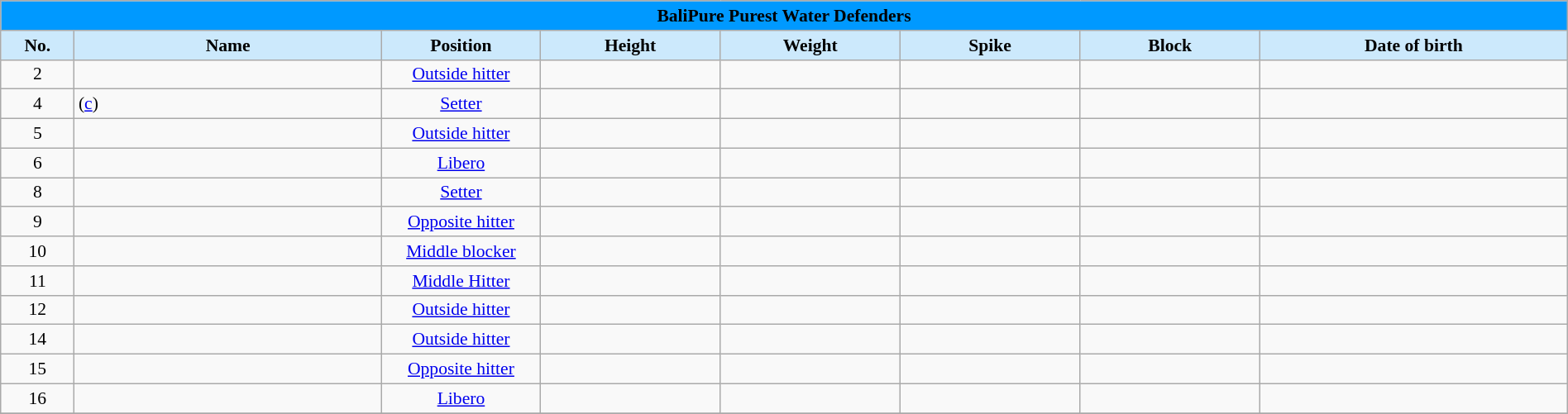<table class="wikitable sortable" style="text-align:center; width: 100%; font-size:90%">
<tr>
<td colspan="8" style= "background: #0099ff; color: black; text-align: center"><strong>BaliPure Purest Water Defenders</strong></td>
</tr>
<tr>
<th style="width:3em; background:#cce9fc; color:black;">No.</th>
<th style="width:14em; background:#cce9fc; color:black;">Name</th>
<th style="width:7em; background:#cce9fc; color:black;">Position</th>
<th style="width:8em; background:#cce9fc; color:black;">Height</th>
<th style="width:8em; background:#cce9fc; color:black;">Weight</th>
<th style="width:8em; background:#cce9fc; color:black;">Spike</th>
<th style="width:8em; background:#cce9fc; color:black;">Block</th>
<th style="width:14em; background:#cce9fc; color:black;">Date of birth</th>
</tr>
<tr>
<td>2</td>
<td align=left> </td>
<td><a href='#'>Outside hitter</a></td>
<td></td>
<td></td>
<td></td>
<td></td>
<td></td>
</tr>
<tr>
<td>4</td>
<td align=left>  (<a href='#'>c</a>)</td>
<td><a href='#'>Setter</a></td>
<td></td>
<td></td>
<td></td>
<td></td>
<td align=right></td>
</tr>
<tr>
<td>5</td>
<td align=left> </td>
<td><a href='#'>Outside hitter</a></td>
<td></td>
<td></td>
<td></td>
<td></td>
<td align=right></td>
</tr>
<tr>
<td>6</td>
<td align=left> </td>
<td><a href='#'>Libero</a></td>
<td></td>
<td></td>
<td></td>
<td></td>
<td align=right></td>
</tr>
<tr>
<td>8</td>
<td align=left> </td>
<td><a href='#'>Setter</a></td>
<td></td>
<td></td>
<td></td>
<td></td>
<td align=right></td>
</tr>
<tr>
<td>9</td>
<td align=left> </td>
<td><a href='#'>Opposite hitter</a></td>
<td></td>
<td></td>
<td></td>
<td></td>
<td align=right></td>
</tr>
<tr>
<td>10</td>
<td align=left> </td>
<td><a href='#'>Middle blocker</a></td>
<td></td>
<td></td>
<td></td>
<td></td>
<td align=right></td>
</tr>
<tr>
<td>11</td>
<td align=left></td>
<td><a href='#'>Middle Hitter</a></td>
<td></td>
<td></td>
<td></td>
<td></td>
<td align=right></td>
</tr>
<tr>
<td>12</td>
<td align=left> </td>
<td><a href='#'>Outside hitter</a></td>
<td></td>
<td></td>
<td></td>
<td></td>
<td align=right></td>
</tr>
<tr>
<td>14</td>
<td align=left> </td>
<td><a href='#'>Outside hitter</a></td>
<td></td>
<td></td>
<td></td>
<td></td>
<td align=right></td>
</tr>
<tr>
<td>15</td>
<td align=left> </td>
<td><a href='#'>Opposite hitter</a></td>
<td></td>
<td></td>
<td></td>
<td></td>
<td></td>
</tr>
<tr>
<td>16</td>
<td align=left> </td>
<td><a href='#'>Libero</a></td>
<td></td>
<td></td>
<td></td>
<td></td>
<td align=right></td>
</tr>
<tr>
</tr>
</table>
